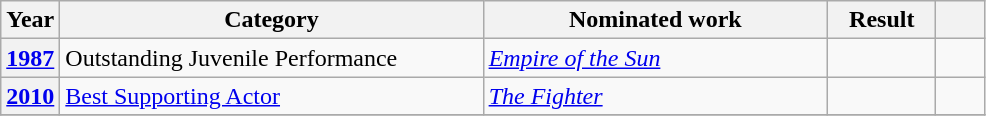<table class="wikitable sortable">
<tr>
<th style="width:6%;" scope="col">Year</th>
<th style="width:43%;" scope="col">Category</th>
<th style="width:35%;" scope="col">Nominated work</th>
<th style="width:11%;" scope="col">Result</th>
<th style="width:5%;" scope="col" class="unsortable"></th>
</tr>
<tr>
<th scope="row" style="text-align:center;"><a href='#'>1987</a></th>
<td>Outstanding Juvenile Performance</td>
<td><em><a href='#'>Empire of the Sun</a></em></td>
<td></td>
<td style="text-align:center;"></td>
</tr>
<tr>
<th scope="row" style="text-align:center;"><a href='#'>2010</a></th>
<td><a href='#'>Best Supporting Actor</a></td>
<td><em><a href='#'>The Fighter</a></em></td>
<td></td>
<td style="text-align:center;"></td>
</tr>
<tr>
</tr>
</table>
